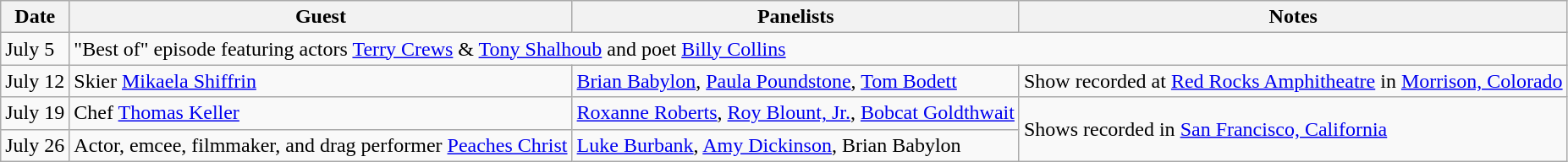<table class="wikitable">
<tr>
<th>Date</th>
<th>Guest</th>
<th>Panelists</th>
<th>Notes</th>
</tr>
<tr>
<td>July 5</td>
<td colspan="3">"Best of" episode featuring actors <a href='#'>Terry Crews</a> & <a href='#'>Tony Shalhoub</a> and poet <a href='#'>Billy Collins</a></td>
</tr>
<tr>
<td>July 12</td>
<td>Skier <a href='#'>Mikaela Shiffrin</a></td>
<td><a href='#'>Brian Babylon</a>, <a href='#'>Paula Poundstone</a>, <a href='#'>Tom Bodett</a></td>
<td>Show recorded at <a href='#'>Red Rocks Amphitheatre</a> in <a href='#'>Morrison, Colorado</a></td>
</tr>
<tr>
<td>July 19</td>
<td>Chef <a href='#'>Thomas Keller</a></td>
<td><a href='#'>Roxanne Roberts</a>, <a href='#'>Roy Blount, Jr.</a>, <a href='#'>Bobcat Goldthwait</a></td>
<td rowspan="2">Shows recorded in <a href='#'>San Francisco, California</a></td>
</tr>
<tr>
<td>July 26</td>
<td>Actor, emcee, filmmaker, and drag performer <a href='#'>Peaches Christ</a></td>
<td><a href='#'>Luke Burbank</a>, <a href='#'>Amy Dickinson</a>, Brian Babylon</td>
</tr>
</table>
